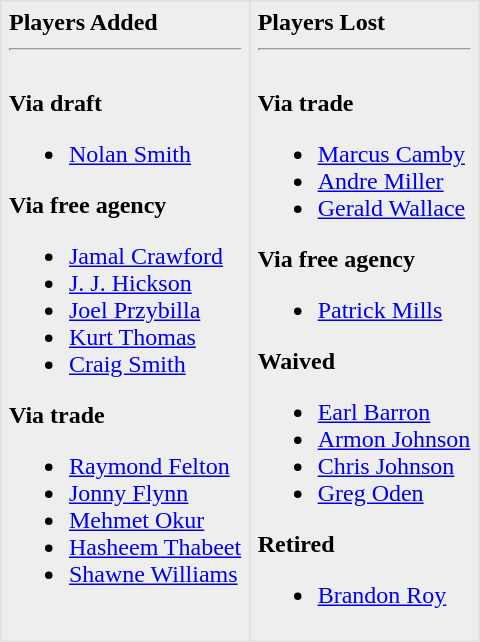<table border=1 style="border-collapse:collapse; background-color:#eeeeee" bordercolor="#DFDFDF" cellpadding="5">
<tr>
<td valign="top"><strong>Players Added</strong> <hr><br><strong>Via draft</strong><ul><li><a href='#'>Nolan Smith</a></li></ul><strong>Via free agency</strong><ul><li><a href='#'>Jamal Crawford</a></li><li><a href='#'>J. J. Hickson</a></li><li><a href='#'>Joel Przybilla</a></li><li><a href='#'>Kurt Thomas</a></li><li><a href='#'>Craig Smith</a></li></ul><strong>Via trade</strong><ul><li><a href='#'>Raymond Felton</a></li><li><a href='#'>Jonny Flynn</a></li><li><a href='#'>Mehmet Okur</a> </li><li><a href='#'>Hasheem Thabeet</a></li><li><a href='#'>Shawne Williams</a></li></ul></td>
<td valign="top"><strong>Players Lost</strong> <hr><br><strong>Via trade</strong><ul><li><a href='#'>Marcus Camby</a></li><li><a href='#'>Andre Miller</a></li><li><a href='#'>Gerald Wallace</a></li></ul><strong>Via free agency</strong><ul><li><a href='#'>Patrick Mills</a></li></ul><strong>Waived</strong><ul><li><a href='#'>Earl Barron</a></li><li><a href='#'>Armon Johnson</a></li><li><a href='#'>Chris Johnson</a></li><li><a href='#'>Greg Oden</a></li></ul><strong>Retired</strong><ul><li><a href='#'>Brandon Roy</a></li></ul></td>
</tr>
</table>
